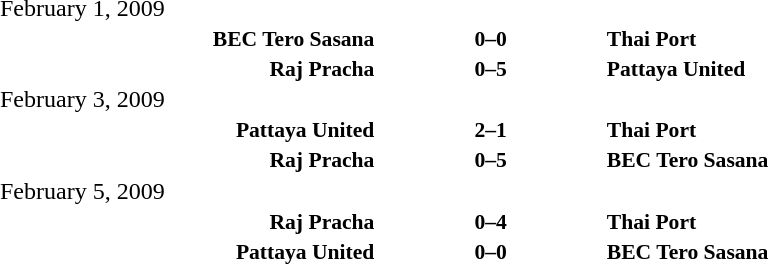<table width=100% cellspacing=1>
<tr>
<th width=20%></th>
<th width=12%></th>
<th width=20%></th>
<th></th>
</tr>
<tr>
<td>February 1, 2009</td>
</tr>
<tr style=font-size:90%>
<td align=right><strong>BEC Tero Sasana</strong></td>
<td align=center><strong>0–0</strong></td>
<td><strong>Thai Port</strong></td>
<td></td>
<td></td>
</tr>
<tr style=font-size:90%>
<td align=right><strong>Raj Pracha</strong></td>
<td align=center><strong>0–5</strong></td>
<td><strong>Pattaya United</strong></td>
<td></td>
<td></td>
</tr>
<tr>
<td>February 3, 2009</td>
</tr>
<tr style=font-size:90%>
<td align=right><strong>Pattaya United</strong></td>
<td align=center><strong>2–1</strong></td>
<td><strong>Thai Port</strong></td>
<td></td>
<td></td>
</tr>
<tr style=font-size:90%>
<td align=right><strong>Raj Pracha</strong></td>
<td align=center><strong>0–5</strong></td>
<td><strong>BEC Tero Sasana</strong></td>
<td></td>
<td></td>
</tr>
<tr>
<td>February 5, 2009</td>
</tr>
<tr style=font-size:90%>
<td align=right><strong>Raj Pracha</strong></td>
<td align=center><strong>0–4</strong></td>
<td><strong>Thai Port</strong></td>
<td></td>
<td></td>
</tr>
<tr style=font-size:90%>
<td align=right><strong>Pattaya United</strong></td>
<td align=center><strong>0–0</strong></td>
<td><strong>BEC Tero Sasana</strong></td>
<td></td>
<td></td>
</tr>
</table>
